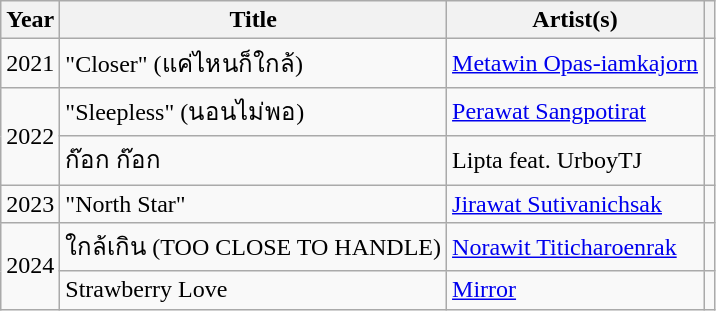<table class="wikitable plainrowheaders">
<tr>
<th scope="col">Year</th>
<th scope="col">Title</th>
<th scope="col">Artist(s)</th>
<th scope="col"></th>
</tr>
<tr>
<td>2021</td>
<td>"Closer" (แค่ไหนก็ใกล้)</td>
<td><a href='#'>Metawin Opas-iamkajorn</a></td>
<td></td>
</tr>
<tr>
<td rowspan="2">2022</td>
<td>"Sleepless" (นอนไม่พอ)</td>
<td><a href='#'>Perawat Sangpotirat</a></td>
<td></td>
</tr>
<tr>
<td>ก๊อก ก๊อก</td>
<td>Lipta feat. UrboyTJ</td>
<td></td>
</tr>
<tr>
<td>2023</td>
<td>"North Star"</td>
<td><a href='#'>Jirawat Sutivanichsak</a></td>
<td></td>
</tr>
<tr>
<td rowspan="2">2024</td>
<td>ใกล้เกิน (TOO CLOSE TO HANDLE)</td>
<td><a href='#'>Norawit Titicharoenrak</a></td>
<td></td>
</tr>
<tr>
<td>Strawberry Love</td>
<td><a href='#'>Mirror</a></td>
<td></td>
</tr>
</table>
